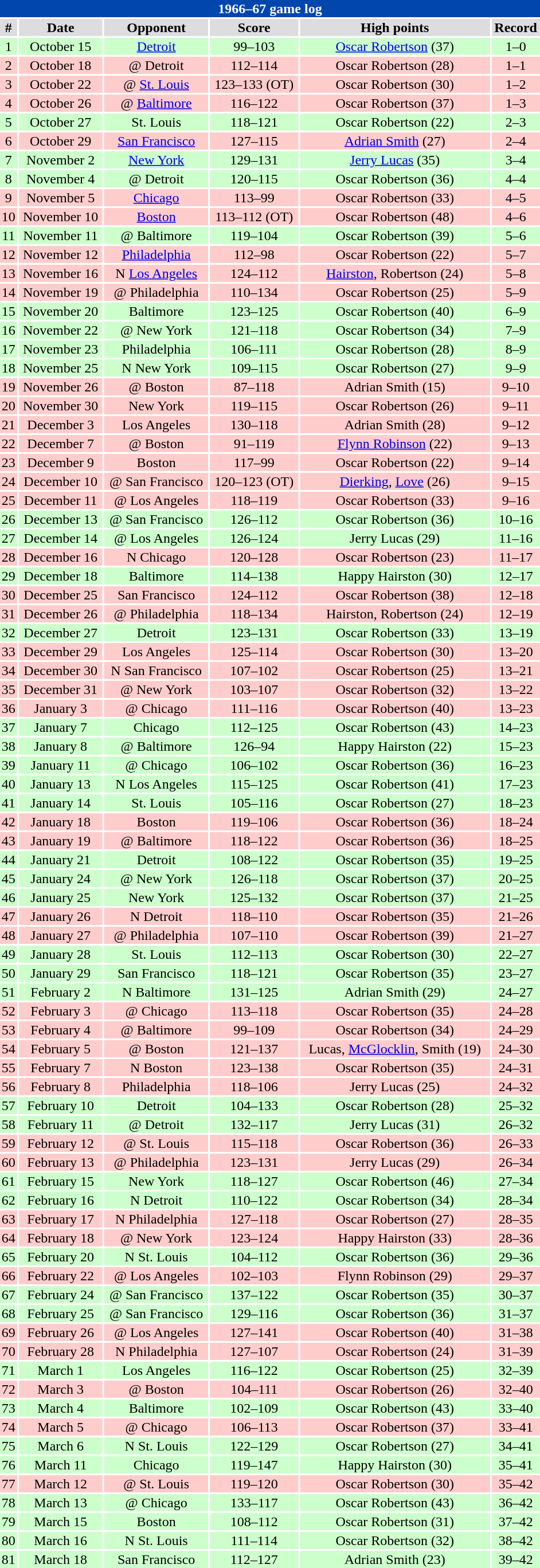<table class="toccolours collapsible" width=50% style="clear:both; margin:1.5em auto; text-align:center">
<tr>
<th colspan=11 style="background:#0046AD; color:white;">1966–67 game log</th>
</tr>
<tr align="center" bgcolor="#dddddd">
<td><strong>#</strong></td>
<td><strong>Date</strong></td>
<td><strong>Opponent</strong></td>
<td><strong>Score</strong></td>
<td><strong>High points</strong></td>
<td><strong>Record</strong></td>
</tr>
<tr align="center" bgcolor="ccffcc">
<td>1</td>
<td>October 15</td>
<td><a href='#'>Detroit</a></td>
<td>99–103</td>
<td><a href='#'>Oscar Robertson</a> (37)</td>
<td>1–0</td>
</tr>
<tr align="center" bgcolor="ffcccc">
<td>2</td>
<td>October 18</td>
<td>@ Detroit</td>
<td>112–114</td>
<td>Oscar Robertson (28)</td>
<td>1–1</td>
</tr>
<tr align="center" bgcolor="ffcccc">
<td>3</td>
<td>October 22</td>
<td>@ <a href='#'>St. Louis</a></td>
<td>123–133 (OT)</td>
<td>Oscar Robertson (30)</td>
<td>1–2</td>
</tr>
<tr align="center" bgcolor="ffcccc">
<td>4</td>
<td>October 26</td>
<td>@ <a href='#'>Baltimore</a></td>
<td>116–122</td>
<td>Oscar Robertson (37)</td>
<td>1–3</td>
</tr>
<tr align="center" bgcolor="ccffcc">
<td>5</td>
<td>October 27</td>
<td>St. Louis</td>
<td>118–121</td>
<td>Oscar Robertson (22)</td>
<td>2–3</td>
</tr>
<tr align="center" bgcolor="ffcccc">
<td>6</td>
<td>October 29</td>
<td><a href='#'>San Francisco</a></td>
<td>127–115</td>
<td><a href='#'>Adrian Smith</a> (27)</td>
<td>2–4</td>
</tr>
<tr align="center" bgcolor="ccffcc">
<td>7</td>
<td>November 2</td>
<td><a href='#'>New York</a></td>
<td>129–131</td>
<td><a href='#'>Jerry Lucas</a> (35)</td>
<td>3–4</td>
</tr>
<tr align="center" bgcolor="ccffcc">
<td>8</td>
<td>November 4</td>
<td>@ Detroit</td>
<td>120–115</td>
<td>Oscar Robertson (36)</td>
<td>4–4</td>
</tr>
<tr align="center" bgcolor="ffcccc">
<td>9</td>
<td>November 5</td>
<td><a href='#'>Chicago</a></td>
<td>113–99</td>
<td>Oscar Robertson (33)</td>
<td>4–5</td>
</tr>
<tr align="center" bgcolor="ffcccc">
<td>10</td>
<td>November 10</td>
<td><a href='#'>Boston</a></td>
<td>113–112 (OT)</td>
<td>Oscar Robertson (48)</td>
<td>4–6</td>
</tr>
<tr align="center" bgcolor="ccffcc">
<td>11</td>
<td>November 11</td>
<td>@ Baltimore</td>
<td>119–104</td>
<td>Oscar Robertson (39)</td>
<td>5–6</td>
</tr>
<tr align="center" bgcolor="ffcccc">
<td>12</td>
<td>November 12</td>
<td><a href='#'>Philadelphia</a></td>
<td>112–98</td>
<td>Oscar Robertson (22)</td>
<td>5–7</td>
</tr>
<tr align="center" bgcolor="ffcccc">
<td>13</td>
<td>November 16</td>
<td>N <a href='#'>Los Angeles</a></td>
<td>124–112</td>
<td><a href='#'>Hairston</a>, Robertson (24)</td>
<td>5–8</td>
</tr>
<tr align="center" bgcolor="ffcccc">
<td>14</td>
<td>November 19</td>
<td>@ Philadelphia</td>
<td>110–134</td>
<td>Oscar Robertson (25)</td>
<td>5–9</td>
</tr>
<tr align="center" bgcolor="ccffcc">
<td>15</td>
<td>November 20</td>
<td>Baltimore</td>
<td>123–125</td>
<td>Oscar Robertson (40)</td>
<td>6–9</td>
</tr>
<tr align="center" bgcolor="ccffcc">
<td>16</td>
<td>November 22</td>
<td>@ New York</td>
<td>121–118</td>
<td>Oscar Robertson (34)</td>
<td>7–9</td>
</tr>
<tr align="center" bgcolor="ccffcc">
<td>17</td>
<td>November 23</td>
<td>Philadelphia</td>
<td>106–111</td>
<td>Oscar Robertson (28)</td>
<td>8–9</td>
</tr>
<tr align="center" bgcolor="ccffcc">
<td>18</td>
<td>November 25</td>
<td>N New York</td>
<td>109–115</td>
<td>Oscar Robertson (27)</td>
<td>9–9</td>
</tr>
<tr align="center" bgcolor="ffcccc">
<td>19</td>
<td>November 26</td>
<td>@ Boston</td>
<td>87–118</td>
<td>Adrian Smith (15)</td>
<td>9–10</td>
</tr>
<tr align="center" bgcolor="ffcccc">
<td>20</td>
<td>November 30</td>
<td>New York</td>
<td>119–115</td>
<td>Oscar Robertson (26)</td>
<td>9–11</td>
</tr>
<tr align="center" bgcolor="ffcccc">
<td>21</td>
<td>December 3</td>
<td>Los Angeles</td>
<td>130–118</td>
<td>Adrian Smith (28)</td>
<td>9–12</td>
</tr>
<tr align="center" bgcolor="ffcccc">
<td>22</td>
<td>December 7</td>
<td>@ Boston</td>
<td>91–119</td>
<td><a href='#'>Flynn Robinson</a> (22)</td>
<td>9–13</td>
</tr>
<tr align="center" bgcolor="ffcccc">
<td>23</td>
<td>December 9</td>
<td>Boston</td>
<td>117–99</td>
<td>Oscar Robertson (22)</td>
<td>9–14</td>
</tr>
<tr align="center" bgcolor="ffcccc">
<td>24</td>
<td>December 10</td>
<td>@ San Francisco</td>
<td>120–123 (OT)</td>
<td><a href='#'>Dierking</a>, <a href='#'>Love</a> (26)</td>
<td>9–15</td>
</tr>
<tr align="center" bgcolor="ffcccc">
<td>25</td>
<td>December 11</td>
<td>@ Los Angeles</td>
<td>118–119</td>
<td>Oscar Robertson (33)</td>
<td>9–16</td>
</tr>
<tr align="center" bgcolor="ccffcc">
<td>26</td>
<td>December 13</td>
<td>@ San Francisco</td>
<td>126–112</td>
<td>Oscar Robertson (36)</td>
<td>10–16</td>
</tr>
<tr align="center" bgcolor="ccffcc">
<td>27</td>
<td>December 14</td>
<td>@ Los Angeles</td>
<td>126–124</td>
<td>Jerry Lucas (29)</td>
<td>11–16</td>
</tr>
<tr align="center" bgcolor="ffcccc">
<td>28</td>
<td>December 16</td>
<td>N Chicago</td>
<td>120–128</td>
<td>Oscar Robertson (23)</td>
<td>11–17</td>
</tr>
<tr align="center" bgcolor="ccffcc">
<td>29</td>
<td>December 18</td>
<td>Baltimore</td>
<td>114–138</td>
<td>Happy Hairston (30)</td>
<td>12–17</td>
</tr>
<tr align="center" bgcolor="ffcccc">
<td>30</td>
<td>December 25</td>
<td>San Francisco</td>
<td>124–112</td>
<td>Oscar Robertson (38)</td>
<td>12–18</td>
</tr>
<tr align="center" bgcolor="ffcccc">
<td>31</td>
<td>December 26</td>
<td>@ Philadelphia</td>
<td>118–134</td>
<td>Hairston, Robertson (24)</td>
<td>12–19</td>
</tr>
<tr align="center" bgcolor="ccffcc">
<td>32</td>
<td>December 27</td>
<td>Detroit</td>
<td>123–131</td>
<td>Oscar Robertson (33)</td>
<td>13–19</td>
</tr>
<tr align="center" bgcolor="ffcccc">
<td>33</td>
<td>December 29</td>
<td>Los Angeles</td>
<td>125–114</td>
<td>Oscar Robertson (30)</td>
<td>13–20</td>
</tr>
<tr align="center" bgcolor="ffcccc">
<td>34</td>
<td>December 30</td>
<td>N San Francisco</td>
<td>107–102</td>
<td>Oscar Robertson (25)</td>
<td>13–21</td>
</tr>
<tr align="center" bgcolor="ffcccc">
<td>35</td>
<td>December 31</td>
<td>@ New York</td>
<td>103–107</td>
<td>Oscar Robertson (32)</td>
<td>13–22</td>
</tr>
<tr align="center" bgcolor="ffcccc">
<td>36</td>
<td>January 3</td>
<td>@ Chicago</td>
<td>111–116</td>
<td>Oscar Robertson (40)</td>
<td>13–23</td>
</tr>
<tr align="center" bgcolor="ccffcc">
<td>37</td>
<td>January 7</td>
<td>Chicago</td>
<td>112–125</td>
<td>Oscar Robertson (43)</td>
<td>14–23</td>
</tr>
<tr align="center" bgcolor="ccffcc">
<td>38</td>
<td>January 8</td>
<td>@ Baltimore</td>
<td>126–94</td>
<td>Happy Hairston (22)</td>
<td>15–23</td>
</tr>
<tr align="center" bgcolor="ccffcc">
<td>39</td>
<td>January 11</td>
<td>@ Chicago</td>
<td>106–102</td>
<td>Oscar Robertson (36)</td>
<td>16–23</td>
</tr>
<tr align="center" bgcolor="ccffcc">
<td>40</td>
<td>January 13</td>
<td>N Los Angeles</td>
<td>115–125</td>
<td>Oscar Robertson (41)</td>
<td>17–23</td>
</tr>
<tr align="center" bgcolor="ccffcc">
<td>41</td>
<td>January 14</td>
<td>St. Louis</td>
<td>105–116</td>
<td>Oscar Robertson (27)</td>
<td>18–23</td>
</tr>
<tr align="center" bgcolor="ffcccc">
<td>42</td>
<td>January 18</td>
<td>Boston</td>
<td>119–106</td>
<td>Oscar Robertson (36)</td>
<td>18–24</td>
</tr>
<tr align="center" bgcolor="ffcccc">
<td>43</td>
<td>January 19</td>
<td>@ Baltimore</td>
<td>118–122</td>
<td>Oscar Robertson (36)</td>
<td>18–25</td>
</tr>
<tr align="center" bgcolor="ccffcc">
<td>44</td>
<td>January 21</td>
<td>Detroit</td>
<td>108–122</td>
<td>Oscar Robertson (35)</td>
<td>19–25</td>
</tr>
<tr align="center" bgcolor="ccffcc">
<td>45</td>
<td>January 24</td>
<td>@ New York</td>
<td>126–118</td>
<td>Oscar Robertson (37)</td>
<td>20–25</td>
</tr>
<tr align="center" bgcolor="ccffcc">
<td>46</td>
<td>January 25</td>
<td>New York</td>
<td>125–132</td>
<td>Oscar Robertson (37)</td>
<td>21–25</td>
</tr>
<tr align="center" bgcolor="ffcccc">
<td>47</td>
<td>January 26</td>
<td>N Detroit</td>
<td>118–110</td>
<td>Oscar Robertson (35)</td>
<td>21–26</td>
</tr>
<tr align="center" bgcolor="ffcccc">
<td>48</td>
<td>January 27</td>
<td>@ Philadelphia</td>
<td>107–110</td>
<td>Oscar Robertson (39)</td>
<td>21–27</td>
</tr>
<tr align="center" bgcolor="ccffcc">
<td>49</td>
<td>January 28</td>
<td>St. Louis</td>
<td>112–113</td>
<td>Oscar Robertson (30)</td>
<td>22–27</td>
</tr>
<tr align="center" bgcolor="ccffcc">
<td>50</td>
<td>January 29</td>
<td>San Francisco</td>
<td>118–121</td>
<td>Oscar Robertson (35)</td>
<td>23–27</td>
</tr>
<tr align="center" bgcolor="ccffcc">
<td>51</td>
<td>February 2</td>
<td>N Baltimore</td>
<td>131–125</td>
<td>Adrian Smith (29)</td>
<td>24–27</td>
</tr>
<tr align="center" bgcolor="ffcccc">
<td>52</td>
<td>February 3</td>
<td>@ Chicago</td>
<td>113–118</td>
<td>Oscar Robertson (35)</td>
<td>24–28</td>
</tr>
<tr align="center" bgcolor="ffcccc">
<td>53</td>
<td>February 4</td>
<td>@ Baltimore</td>
<td>99–109</td>
<td>Oscar Robertson (34)</td>
<td>24–29</td>
</tr>
<tr align="center" bgcolor="ffcccc">
<td>54</td>
<td>February 5</td>
<td>@ Boston</td>
<td>121–137</td>
<td>Lucas, <a href='#'>McGlocklin</a>, Smith (19)</td>
<td>24–30</td>
</tr>
<tr align="center" bgcolor="ffcccc">
<td>55</td>
<td>February 7</td>
<td>N Boston</td>
<td>123–138</td>
<td>Oscar Robertson (35)</td>
<td>24–31</td>
</tr>
<tr align="center" bgcolor="ffcccc">
<td>56</td>
<td>February 8</td>
<td>Philadelphia</td>
<td>118–106</td>
<td>Jerry Lucas (25)</td>
<td>24–32</td>
</tr>
<tr align="center" bgcolor="ccffcc">
<td>57</td>
<td>February 10</td>
<td>Detroit</td>
<td>104–133</td>
<td>Oscar Robertson (28)</td>
<td>25–32</td>
</tr>
<tr align="center" bgcolor="ccffcc">
<td>58</td>
<td>February 11</td>
<td>@ Detroit</td>
<td>132–117</td>
<td>Jerry Lucas (31)</td>
<td>26–32</td>
</tr>
<tr align="center" bgcolor="ffcccc">
<td>59</td>
<td>February 12</td>
<td>@ St. Louis</td>
<td>115–118</td>
<td>Oscar Robertson (36)</td>
<td>26–33</td>
</tr>
<tr align="center" bgcolor="ffcccc">
<td>60</td>
<td>February 13</td>
<td>@ Philadelphia</td>
<td>123–131</td>
<td>Jerry Lucas (29)</td>
<td>26–34</td>
</tr>
<tr align="center" bgcolor="ccffcc">
<td>61</td>
<td>February 15</td>
<td>New York</td>
<td>118–127</td>
<td>Oscar Robertson (46)</td>
<td>27–34</td>
</tr>
<tr align="center" bgcolor="ccffcc">
<td>62</td>
<td>February 16</td>
<td>N Detroit</td>
<td>110–122</td>
<td>Oscar Robertson (34)</td>
<td>28–34</td>
</tr>
<tr align="center" bgcolor="ffcccc">
<td>63</td>
<td>February 17</td>
<td>N Philadelphia</td>
<td>127–118</td>
<td>Oscar Robertson (27)</td>
<td>28–35</td>
</tr>
<tr align="center" bgcolor="ffcccc">
<td>64</td>
<td>February 18</td>
<td>@ New York</td>
<td>123–124</td>
<td>Happy Hairston (33)</td>
<td>28–36</td>
</tr>
<tr align="center" bgcolor="ccffcc">
<td>65</td>
<td>February 20</td>
<td>N St. Louis</td>
<td>104–112</td>
<td>Oscar Robertson (36)</td>
<td>29–36</td>
</tr>
<tr align="center" bgcolor="ffcccc">
<td>66</td>
<td>February 22</td>
<td>@ Los Angeles</td>
<td>102–103</td>
<td>Flynn Robinson (29)</td>
<td>29–37</td>
</tr>
<tr align="center" bgcolor="ccffcc">
<td>67</td>
<td>February 24</td>
<td>@ San Francisco</td>
<td>137–122</td>
<td>Oscar Robertson (35)</td>
<td>30–37</td>
</tr>
<tr align="center" bgcolor="ccffcc">
<td>68</td>
<td>February 25</td>
<td>@ San Francisco</td>
<td>129–116</td>
<td>Oscar Robertson (36)</td>
<td>31–37</td>
</tr>
<tr align="center" bgcolor="ffcccc">
<td>69</td>
<td>February 26</td>
<td>@ Los Angeles</td>
<td>127–141</td>
<td>Oscar Robertson (40)</td>
<td>31–38</td>
</tr>
<tr align="center" bgcolor="ffcccc">
<td>70</td>
<td>February 28</td>
<td>N Philadelphia</td>
<td>127–107</td>
<td>Oscar Robertson (24)</td>
<td>31–39</td>
</tr>
<tr align="center" bgcolor="ccffcc">
<td>71</td>
<td>March 1</td>
<td>Los Angeles</td>
<td>116–122</td>
<td>Oscar Robertson (25)</td>
<td>32–39</td>
</tr>
<tr align="center" bgcolor="ffcccc">
<td>72</td>
<td>March 3</td>
<td>@ Boston</td>
<td>104–111</td>
<td>Oscar Robertson (26)</td>
<td>32–40</td>
</tr>
<tr align="center" bgcolor="ccffcc">
<td>73</td>
<td>March 4</td>
<td>Baltimore</td>
<td>102–109</td>
<td>Oscar Robertson (43)</td>
<td>33–40</td>
</tr>
<tr align="center" bgcolor="ffcccc">
<td>74</td>
<td>March 5</td>
<td>@ Chicago</td>
<td>106–113</td>
<td>Oscar Robertson (37)</td>
<td>33–41</td>
</tr>
<tr align="center" bgcolor="ccffcc">
<td>75</td>
<td>March 6</td>
<td>N St. Louis</td>
<td>122–129</td>
<td>Oscar Robertson (27)</td>
<td>34–41</td>
</tr>
<tr align="center" bgcolor="ccffcc">
<td>76</td>
<td>March 11</td>
<td>Chicago</td>
<td>119–147</td>
<td>Happy Hairston (30)</td>
<td>35–41</td>
</tr>
<tr align="center" bgcolor="ffcccc">
<td>77</td>
<td>March 12</td>
<td>@ St. Louis</td>
<td>119–120</td>
<td>Oscar Robertson (30)</td>
<td>35–42</td>
</tr>
<tr align="center" bgcolor="ccffcc">
<td>78</td>
<td>March 13</td>
<td>@ Chicago</td>
<td>133–117</td>
<td>Oscar Robertson (43)</td>
<td>36–42</td>
</tr>
<tr align="center" bgcolor="ccffcc">
<td>79</td>
<td>March 15</td>
<td>Boston</td>
<td>108–112</td>
<td>Oscar Robertson (31)</td>
<td>37–42</td>
</tr>
<tr align="center" bgcolor="ccffcc">
<td>80</td>
<td>March 16</td>
<td>N St. Louis</td>
<td>111–114</td>
<td>Oscar Robertson (32)</td>
<td>38–42</td>
</tr>
<tr align="center" bgcolor="ccffcc">
<td>81</td>
<td>March 18</td>
<td>San Francisco</td>
<td>112–127</td>
<td>Adrian Smith (23)</td>
<td>39–42</td>
</tr>
</table>
